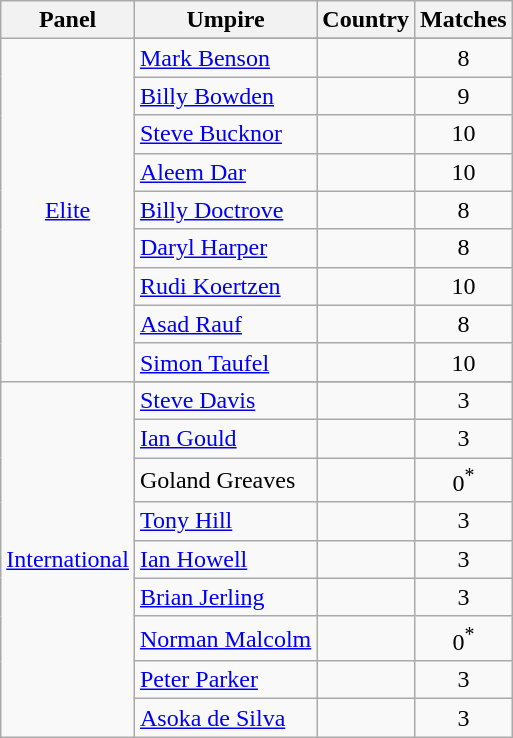<table class="wikitable">
<tr>
<th>Panel</th>
<th>Umpire</th>
<th>Country</th>
<th>Matches</th>
</tr>
<tr>
<td style="text-align: center;" rowspan=10><a href='#'>Elite</a></td>
</tr>
<tr>
<td><a href='#'>Mark Benson</a></td>
<td></td>
<td style="text-align: center;">8</td>
</tr>
<tr>
<td><a href='#'>Billy Bowden</a></td>
<td></td>
<td style="text-align: center;">9</td>
</tr>
<tr>
<td><a href='#'>Steve Bucknor</a></td>
<td></td>
<td style="text-align: center;">10</td>
</tr>
<tr>
<td><a href='#'>Aleem Dar</a></td>
<td></td>
<td style="text-align: center;">10</td>
</tr>
<tr>
<td><a href='#'>Billy Doctrove</a></td>
<td></td>
<td style="text-align: center;">8</td>
</tr>
<tr>
<td><a href='#'>Daryl Harper</a></td>
<td></td>
<td style="text-align: center;">8</td>
</tr>
<tr>
<td><a href='#'>Rudi Koertzen</a></td>
<td></td>
<td style="text-align: center;">10</td>
</tr>
<tr>
<td><a href='#'>Asad Rauf</a></td>
<td></td>
<td style="text-align: center;">8</td>
</tr>
<tr>
<td><a href='#'>Simon Taufel</a></td>
<td></td>
<td style="text-align: center;">10</td>
</tr>
<tr>
<td rowspan=10><a href='#'>International</a></td>
</tr>
<tr>
<td><a href='#'>Steve Davis</a></td>
<td></td>
<td style="text-align: center;">3</td>
</tr>
<tr>
<td><a href='#'>Ian Gould</a></td>
<td></td>
<td style="text-align: center;">3</td>
</tr>
<tr>
<td>Goland Greaves</td>
<td></td>
<td style="text-align: center;">0<sup>*</sup></td>
</tr>
<tr>
<td><a href='#'>Tony Hill</a></td>
<td></td>
<td style="text-align: center;">3</td>
</tr>
<tr>
<td><a href='#'>Ian Howell</a></td>
<td></td>
<td style="text-align: center;">3</td>
</tr>
<tr>
<td><a href='#'>Brian Jerling</a></td>
<td></td>
<td style="text-align: center;">3</td>
</tr>
<tr>
<td><a href='#'>Norman Malcolm</a></td>
<td></td>
<td style="text-align: center;">0<sup>*</sup></td>
</tr>
<tr>
<td><a href='#'>Peter Parker</a></td>
<td></td>
<td style="text-align: center;">3</td>
</tr>
<tr>
<td><a href='#'>Asoka de Silva</a></td>
<td></td>
<td style="text-align: center;">3</td>
</tr>
</table>
